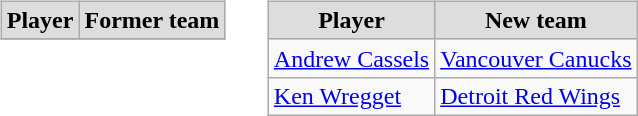<table cellspacing="10">
<tr>
<td valign="top"><br><table class="wikitable">
<tr align="center"  bgcolor="#dddddd">
<td><strong>Player</strong></td>
<td><strong>Former team</strong></td>
</tr>
<tr>
</tr>
</table>
</td>
<td valign="top"><br><table class="wikitable">
<tr align="center"  bgcolor="#dddddd">
<td><strong>Player</strong></td>
<td><strong>New team</strong></td>
</tr>
<tr>
<td><a href='#'>Andrew Cassels</a></td>
<td><a href='#'>Vancouver Canucks</a></td>
</tr>
<tr>
<td><a href='#'>Ken Wregget</a></td>
<td><a href='#'>Detroit Red Wings</a></td>
</tr>
</table>
</td>
</tr>
</table>
